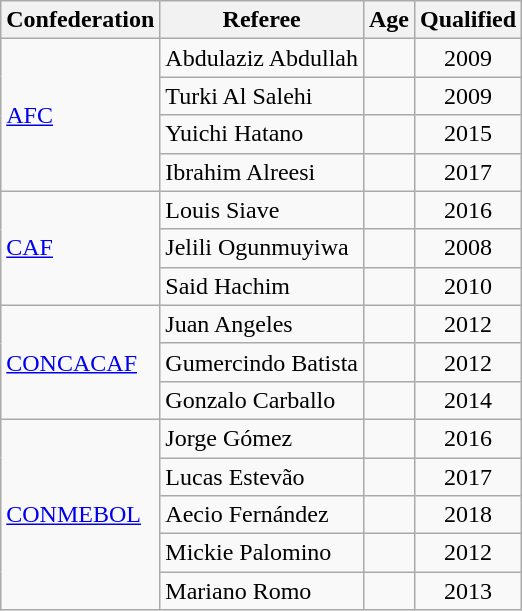<table class="wikitable">
<tr>
<th>Confederation</th>
<th>Referee</th>
<th>Age</th>
<th>Qualified</th>
</tr>
<tr>
<td rowspan="4"><a href='#'>AFC</a></td>
<td> Abdulaziz Abdullah</td>
<td align=center></td>
<td align=center>2009</td>
</tr>
<tr>
<td> Turki Al Salehi</td>
<td align=center></td>
<td align=center>2009</td>
</tr>
<tr>
<td> Yuichi Hatano</td>
<td align=center></td>
<td align=center>2015</td>
</tr>
<tr>
<td> Ibrahim Alreesi</td>
<td align=center></td>
<td align=center>2017</td>
</tr>
<tr>
<td rowspan="3"><a href='#'>CAF</a></td>
<td> Louis Siave</td>
<td align=center></td>
<td align=center>2016</td>
</tr>
<tr>
<td> Jelili Ogunmuyiwa</td>
<td align=center></td>
<td align=center>2008</td>
</tr>
<tr>
<td> Said Hachim</td>
<td align=center></td>
<td align=center>2010</td>
</tr>
<tr>
<td rowspan="3"><a href='#'>CONCACAF</a></td>
<td> Juan Angeles</td>
<td align=center></td>
<td align=center>2012</td>
</tr>
<tr>
<td> Gumercindo Batista</td>
<td align=center></td>
<td align=center>2012</td>
</tr>
<tr>
<td> Gonzalo Carballo</td>
<td align=center></td>
<td align=center>2014</td>
</tr>
<tr>
<td rowspan="5"><a href='#'>CONMEBOL</a></td>
<td> Jorge Gómez</td>
<td align=center></td>
<td align=center>2016</td>
</tr>
<tr>
<td> Lucas Estevão</td>
<td align=center></td>
<td align=center>2017</td>
</tr>
<tr>
<td> Aecio Fernández</td>
<td align=center></td>
<td align=center>2018</td>
</tr>
<tr>
<td> Mickie Palomino</td>
<td align=center></td>
<td align=center>2012</td>
</tr>
<tr>
<td> Mariano Romo</td>
<td align=center></td>
<td align=center>2013</td>
</tr>
</table>
